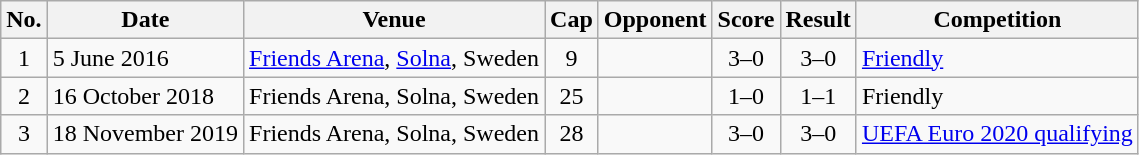<table class="wikitable sortable">
<tr>
<th scope=col>No.</th>
<th scope=col>Date</th>
<th scope=col>Venue</th>
<th scope=col>Cap</th>
<th scope=col>Opponent</th>
<th scope=col>Score</th>
<th scope=col>Result</th>
<th scope=col>Competition</th>
</tr>
<tr>
<td align=center>1</td>
<td>5 June 2016</td>
<td><a href='#'>Friends Arena</a>, <a href='#'>Solna</a>, Sweden</td>
<td style="text-align: center;">9</td>
<td></td>
<td align=center>3–0</td>
<td align=center>3–0</td>
<td><a href='#'>Friendly</a></td>
</tr>
<tr>
<td align=center>2</td>
<td>16 October 2018</td>
<td>Friends Arena, Solna, Sweden</td>
<td style="text-align: center;">25</td>
<td></td>
<td align=center>1–0</td>
<td align=center>1–1</td>
<td>Friendly</td>
</tr>
<tr>
<td align=center>3</td>
<td>18 November 2019</td>
<td>Friends Arena, Solna, Sweden</td>
<td style="text-align: center;">28</td>
<td></td>
<td align=center>3–0</td>
<td align=center>3–0</td>
<td><a href='#'>UEFA Euro 2020 qualifying</a></td>
</tr>
</table>
